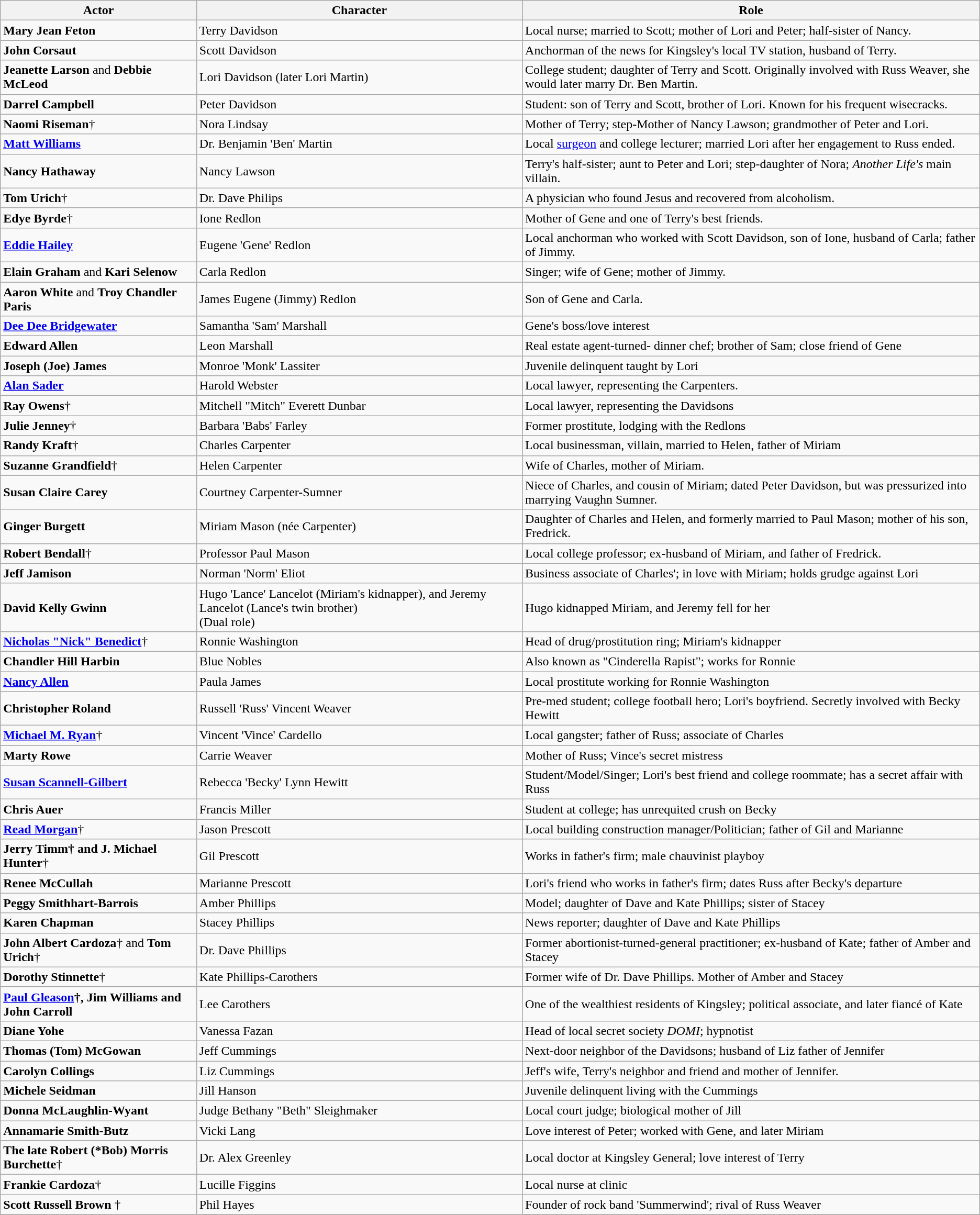<table class="wikitable">
<tr>
<th>Actor</th>
<th>Character</th>
<th>Role</th>
</tr>
<tr>
<td><strong>Mary Jean Feton</strong></td>
<td>Terry Davidson</td>
<td>Local nurse; married to Scott; mother of Lori and Peter; half-sister of Nancy.</td>
</tr>
<tr>
<td><strong>John Corsaut</strong></td>
<td>Scott Davidson</td>
<td>Anchorman of the news for Kingsley's local TV station, husband of Terry.</td>
</tr>
<tr>
<td><strong>Jeanette Larson</strong> and <strong>Debbie McLeod</strong></td>
<td>Lori Davidson (later Lori Martin)</td>
<td>College student; daughter of Terry and Scott. Originally involved with Russ Weaver, she would later marry Dr. Ben Martin.</td>
</tr>
<tr>
<td><strong>Darrel Campbell</strong></td>
<td>Peter Davidson</td>
<td>Student: son of Terry and Scott, brother of Lori. Known for his frequent wisecracks.</td>
</tr>
<tr>
<td><strong>Naomi Riseman</strong>†</td>
<td>Nora Lindsay</td>
<td>Mother of Terry; step-Mother of Nancy Lawson; grandmother of Peter and Lori.</td>
</tr>
<tr>
<td><strong><a href='#'>Matt Williams</a></strong></td>
<td>Dr. Benjamin 'Ben' Martin</td>
<td>Local <a href='#'>surgeon</a> and college lecturer; married Lori after her engagement to Russ ended.</td>
</tr>
<tr>
<td><strong>Nancy Hathaway</strong></td>
<td>Nancy Lawson</td>
<td>Terry's half-sister; aunt to Peter and Lori; step-daughter of Nora; <em>Another Life's</em> main villain.</td>
</tr>
<tr>
<td><strong>Tom Urich</strong>†</td>
<td>Dr. Dave Philips</td>
<td>A physician who found Jesus and recovered from alcoholism.</td>
</tr>
<tr>
<td><strong>Edye Byrde</strong>†</td>
<td>Ione Redlon</td>
<td>Mother of Gene and one of Terry's best friends.</td>
</tr>
<tr>
<td><strong><a href='#'>Eddie Hailey</a></strong></td>
<td>Eugene 'Gene' Redlon</td>
<td>Local anchorman who worked with Scott Davidson, son of Ione, husband of Carla; father of Jimmy.</td>
</tr>
<tr>
<td><strong>Elain Graham</strong> and <strong>Kari Selenow</strong></td>
<td>Carla Redlon</td>
<td>Singer; wife of Gene; mother of Jimmy.</td>
</tr>
<tr>
<td><strong>Aaron White</strong> and <strong>Troy Chandler Paris</strong></td>
<td>James Eugene (Jimmy) Redlon</td>
<td>Son of Gene and Carla.</td>
</tr>
<tr>
<td><strong><a href='#'>Dee Dee Bridgewater</a></strong></td>
<td>Samantha 'Sam' Marshall</td>
<td>Gene's boss/love interest</td>
</tr>
<tr>
<td><strong>Edward Allen</strong></td>
<td>Leon Marshall</td>
<td>Real estate agent-turned- dinner chef; brother of Sam; close friend of Gene</td>
</tr>
<tr>
<td><strong>Joseph (Joe) James</strong></td>
<td>Monroe 'Monk' Lassiter</td>
<td>Juvenile delinquent taught by Lori</td>
</tr>
<tr>
<td><strong><a href='#'>Alan Sader</a></strong></td>
<td>Harold Webster</td>
<td>Local lawyer, representing the Carpenters.</td>
</tr>
<tr>
<td><strong>Ray Owens</strong>†</td>
<td>Mitchell "Mitch" Everett Dunbar</td>
<td>Local lawyer, representing the Davidsons</td>
</tr>
<tr>
<td><strong>Julie Jenney</strong>†</td>
<td>Barbara 'Babs' Farley</td>
<td>Former prostitute, lodging with the Redlons</td>
</tr>
<tr>
<td><strong>Randy Kraft</strong>†</td>
<td>Charles Carpenter</td>
<td>Local businessman, villain, married to Helen, father of Miriam</td>
</tr>
<tr>
<td><strong>Suzanne Grandfield</strong>†</td>
<td>Helen Carpenter</td>
<td>Wife of Charles, mother of Miriam.</td>
</tr>
<tr>
<td><strong>Susan Claire Carey</strong></td>
<td>Courtney Carpenter-Sumner</td>
<td>Niece of Charles, and cousin of Miriam; dated Peter Davidson, but was pressurized into marrying Vaughn Sumner.</td>
</tr>
<tr>
<td><strong>Ginger Burgett</strong></td>
<td>Miriam Mason (née Carpenter)</td>
<td>Daughter of Charles and Helen, and formerly married to Paul Mason; mother of his son, Fredrick.</td>
</tr>
<tr>
<td><strong>Robert Bendall</strong>†</td>
<td>Professor Paul Mason</td>
<td>Local college professor; ex-husband of Miriam, and father of Fredrick.</td>
</tr>
<tr>
<td><strong> Jeff Jamison</strong></td>
<td>Norman 'Norm' Eliot</td>
<td>Business associate of Charles'; in love with Miriam; holds grudge against Lori</td>
</tr>
<tr>
<td><strong>David Kelly Gwinn</strong></td>
<td>Hugo 'Lance' Lancelot (Miriam's kidnapper), and Jeremy Lancelot (Lance's twin brother) <br>(Dual role)</td>
<td>Hugo kidnapped Miriam, and Jeremy fell for her</td>
</tr>
<tr>
<td><strong><a href='#'>Nicholas "Nick" Benedict</a></strong>†</td>
<td>Ronnie Washington</td>
<td>Head of drug/prostitution ring; Miriam's kidnapper</td>
</tr>
<tr>
<td><strong>Chandler Hill Harbin</strong></td>
<td>Blue Nobles</td>
<td>Also known as "Cinderella Rapist"; works for Ronnie</td>
</tr>
<tr>
<td><strong><a href='#'>Nancy Allen</a></strong></td>
<td>Paula James</td>
<td>Local prostitute working for Ronnie Washington</td>
</tr>
<tr>
<td><strong>Christopher Roland</strong></td>
<td>Russell 'Russ' Vincent Weaver</td>
<td>Pre-med student; college football hero; Lori's boyfriend. Secretly involved with Becky Hewitt</td>
</tr>
<tr>
<td><strong><a href='#'>Michael M. Ryan</a></strong>†</td>
<td>Vincent 'Vince' Cardello</td>
<td>Local gangster; father of Russ; associate of Charles</td>
</tr>
<tr>
<td><strong>Marty Rowe</strong></td>
<td>Carrie Weaver</td>
<td>Mother of Russ; Vince's secret mistress</td>
</tr>
<tr>
<td><strong><a href='#'>Susan Scannell-Gilbert</a></strong></td>
<td>Rebecca 'Becky' Lynn Hewitt</td>
<td>Student/Model/Singer; Lori's best friend and college roommate; has a secret affair with Russ</td>
</tr>
<tr>
<td><strong>Chris Auer</strong></td>
<td>Francis Miller</td>
<td>Student at college; has unrequited crush on Becky</td>
</tr>
<tr>
<td><strong><a href='#'>Read Morgan</a></strong>†</td>
<td>Jason Prescott</td>
<td>Local building construction manager/Politician; father of Gil and Marianne</td>
</tr>
<tr>
<td><strong>Jerry Timm† and J. Michael Hunter</strong>†</td>
<td>Gil Prescott</td>
<td>Works in father's firm; male chauvinist playboy</td>
</tr>
<tr>
<td><strong>Renee McCullah</strong></td>
<td>Marianne Prescott</td>
<td>Lori's friend who works in father's firm; dates Russ after Becky's departure</td>
</tr>
<tr>
<td><strong>Peggy Smithhart-Barrois</strong></td>
<td>Amber Phillips</td>
<td>Model; daughter of Dave and Kate Phillips; sister of Stacey</td>
</tr>
<tr>
<td><strong>Karen Chapman</strong></td>
<td>Stacey Phillips</td>
<td>News reporter; daughter of Dave and Kate Phillips</td>
</tr>
<tr>
<td><strong> John Albert Cardoza</strong>† and <strong>Tom Urich</strong>†</td>
<td>Dr. Dave Phillips</td>
<td>Former abortionist-turned-general practitioner; ex-husband of Kate; father of Amber and Stacey</td>
</tr>
<tr>
<td><strong>Dorothy Stinnette</strong>†</td>
<td>Kate Phillips-Carothers</td>
<td>Former wife of Dr. Dave Phillips. Mother of Amber and Stacey</td>
</tr>
<tr>
<td><strong><a href='#'>Paul Gleason</a>†, Jim Williams and John Carroll</strong></td>
<td>Lee Carothers</td>
<td>One of the wealthiest residents of Kingsley; political associate, and later fiancé of Kate</td>
</tr>
<tr>
<td><strong>Diane Yohe</strong></td>
<td>Vanessa Fazan</td>
<td>Head of local secret society <em>DOMI</em>; hypnotist</td>
</tr>
<tr>
<td><strong>Thomas (Tom) McGowan</strong></td>
<td>Jeff Cummings</td>
<td>Next-door neighbor of the Davidsons; husband of Liz father of Jennifer</td>
</tr>
<tr>
<td><strong>Carolyn Collings</strong></td>
<td>Liz Cummings</td>
<td>Jeff's wife, Terry's neighbor and friend and mother of Jennifer.</td>
</tr>
<tr>
<td><strong>Michele Seidman</strong></td>
<td>Jill Hanson</td>
<td>Juvenile delinquent living with the Cummings</td>
</tr>
<tr>
<td><strong>Donna McLaughlin-Wyant</strong></td>
<td>Judge Bethany "Beth" Sleighmaker</td>
<td>Local court judge; biological mother of Jill</td>
</tr>
<tr>
<td><strong>Annamarie Smith-Butz</strong></td>
<td>Vicki Lang</td>
<td>Love interest of Peter; worked with Gene, and later Miriam</td>
</tr>
<tr>
<td><strong>The late Robert (*Bob) Morris Burchette</strong>†</td>
<td>Dr. Alex Greenley</td>
<td>Local doctor at Kingsley General; love interest of Terry</td>
</tr>
<tr>
<td><strong>Frankie Cardoza</strong>†</td>
<td>Lucille Figgins</td>
<td>Local nurse at clinic</td>
</tr>
<tr>
<td><strong>Scott Russell Brown </strong>†</td>
<td>Phil Hayes</td>
<td>Founder of rock band 'Summerwind'; rival of Russ Weaver</td>
</tr>
<tr>
</tr>
</table>
